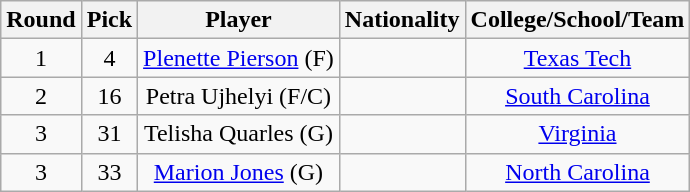<table class="wikitable">
<tr>
<th>Round</th>
<th>Pick</th>
<th>Player</th>
<th>Nationality</th>
<th>College/School/Team</th>
</tr>
<tr align="center">
<td>1</td>
<td>4</td>
<td><a href='#'>Plenette Pierson</a> (F)</td>
<td></td>
<td><a href='#'>Texas Tech</a></td>
</tr>
<tr align="center">
<td>2</td>
<td>16</td>
<td>Petra Ujhelyi (F/C)</td>
<td></td>
<td><a href='#'>South Carolina</a></td>
</tr>
<tr align="center">
<td>3</td>
<td>31</td>
<td>Telisha Quarles (G)</td>
<td></td>
<td><a href='#'>Virginia</a></td>
</tr>
<tr align="center">
<td>3</td>
<td>33</td>
<td><a href='#'>Marion Jones</a> (G)</td>
<td></td>
<td><a href='#'>North Carolina</a></td>
</tr>
</table>
